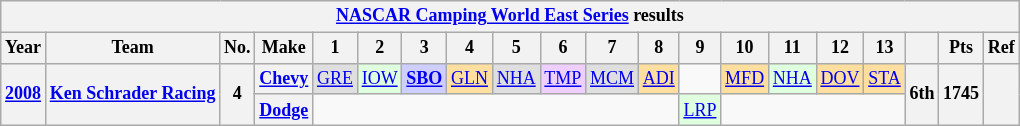<table class="wikitable" style="text-align:center; font-size:75%">
<tr>
<th colspan=20><a href='#'>NASCAR Camping World East Series</a> results</th>
</tr>
<tr>
<th>Year</th>
<th>Team</th>
<th>No.</th>
<th>Make</th>
<th>1</th>
<th>2</th>
<th>3</th>
<th>4</th>
<th>5</th>
<th>6</th>
<th>7</th>
<th>8</th>
<th>9</th>
<th>10</th>
<th>11</th>
<th>12</th>
<th>13</th>
<th></th>
<th>Pts</th>
<th>Ref</th>
</tr>
<tr>
<th rowspan=2><a href='#'>2008</a></th>
<th rowspan=2><a href='#'>Ken Schrader Racing</a></th>
<th rowspan=2>4</th>
<th><a href='#'>Chevy</a></th>
<td style="background:#DFDFDF;"><a href='#'>GRE</a><br></td>
<td style="background:#DFFFDF;"><a href='#'>IOW</a><br></td>
<td style="background:#CFCFFF;"><strong><a href='#'>SBO</a></strong><br></td>
<td style="background:#FFDF9F;"><a href='#'>GLN</a><br></td>
<td style="background:#DFDFDF;"><a href='#'>NHA</a><br></td>
<td style="background:#EFCFFF;"><a href='#'>TMP</a><br></td>
<td style="background:#DFDFDF;"><a href='#'>MCM</a><br></td>
<td style="background:#FFDF9F;"><a href='#'>ADI</a><br></td>
<td></td>
<td style="background:#FFDF9F;"><a href='#'>MFD</a><br></td>
<td style="background:#DFFFDF;"><a href='#'>NHA</a><br></td>
<td style="background:#FFDF9F;"><a href='#'>DOV</a><br></td>
<td style="background:#FFDF9F;"><a href='#'>STA</a><br></td>
<th rowspan=2>6th</th>
<th rowspan=2>1745</th>
<th rowspan=2></th>
</tr>
<tr>
<th><a href='#'>Dodge</a></th>
<td colspan=8></td>
<td style="background:#DFFFDF;"><a href='#'>LRP</a><br></td>
<td colspan=4></td>
</tr>
</table>
